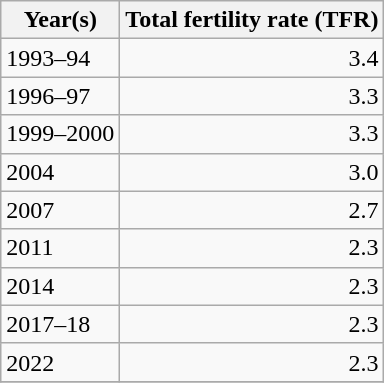<table class="wikitable sortable">
<tr>
<th>Year(s)</th>
<th>Total fertility rate (TFR)</th>
</tr>
<tr>
<td>1993–94</td>
<td style="text-align:right;">3.4</td>
</tr>
<tr>
<td>1996–97</td>
<td style="text-align:right;">3.3</td>
</tr>
<tr>
<td>1999–2000</td>
<td style="text-align:right;">3.3</td>
</tr>
<tr>
<td>2004</td>
<td style="text-align:right;">3.0</td>
</tr>
<tr>
<td>2007</td>
<td style="text-align:right;">2.7</td>
</tr>
<tr>
<td>2011</td>
<td style="text-align:right;">2.3</td>
</tr>
<tr>
<td>2014</td>
<td style="text-align:right;">2.3</td>
</tr>
<tr>
<td>2017–18</td>
<td style="text-align:right;">2.3</td>
</tr>
<tr>
<td>2022</td>
<td style="text-align:right;">2.3</td>
</tr>
<tr>
</tr>
</table>
